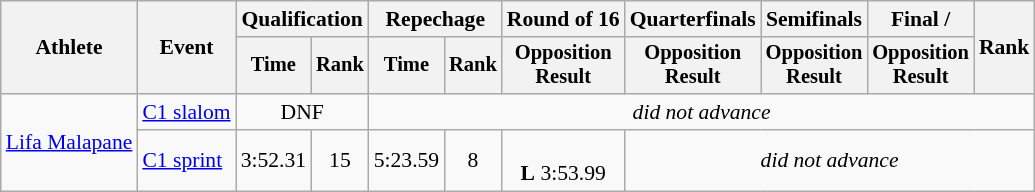<table class="wikitable" style="font-size:90%">
<tr>
<th rowspan=2>Athlete</th>
<th rowspan=2>Event</th>
<th colspan=2>Qualification</th>
<th colspan=2>Repechage</th>
<th>Round of 16</th>
<th>Quarterfinals</th>
<th>Semifinals</th>
<th>Final / </th>
<th rowspan=2>Rank</th>
</tr>
<tr style="font-size:95%">
<th>Time</th>
<th>Rank</th>
<th>Time</th>
<th>Rank</th>
<th>Opposition <br>Result</th>
<th>Opposition <br>Result</th>
<th>Opposition <br>Result</th>
<th>Opposition <br>Result</th>
</tr>
<tr align="center">
<td align="left" rowspan=2><a href='#'>Lifa Malapane</a></td>
<td align="left"><a href='#'>C1 slalom</a></td>
<td colspan=2>DNF</td>
<td colspan=7><em>did not advance</em></td>
</tr>
<tr align="center">
<td align="left"><a href='#'>C1 sprint</a></td>
<td>3:52.31</td>
<td>15</td>
<td>5:23.59</td>
<td>8</td>
<td><br><strong>L</strong> 3:53.99</td>
<td colspan=4><em>did not advance</em></td>
</tr>
</table>
